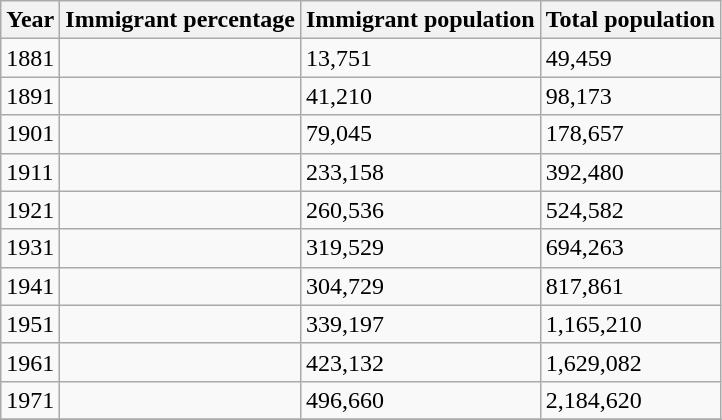<table class="wikitable sortable">
<tr>
<th>Year</th>
<th>Immigrant percentage</th>
<th>Immigrant population</th>
<th>Total population</th>
</tr>
<tr>
<td>1881</td>
<td></td>
<td>13,751</td>
<td>49,459</td>
</tr>
<tr>
<td>1891</td>
<td></td>
<td>41,210</td>
<td>98,173</td>
</tr>
<tr>
<td>1901</td>
<td></td>
<td>79,045</td>
<td>178,657</td>
</tr>
<tr>
<td>1911</td>
<td></td>
<td>233,158</td>
<td>392,480</td>
</tr>
<tr>
<td>1921</td>
<td></td>
<td>260,536</td>
<td>524,582</td>
</tr>
<tr>
<td>1931</td>
<td></td>
<td>319,529</td>
<td>694,263</td>
</tr>
<tr>
<td>1941</td>
<td></td>
<td>304,729</td>
<td>817,861</td>
</tr>
<tr>
<td>1951</td>
<td></td>
<td>339,197</td>
<td>1,165,210</td>
</tr>
<tr>
<td>1961</td>
<td></td>
<td>423,132</td>
<td>1,629,082</td>
</tr>
<tr>
<td>1971</td>
<td></td>
<td>496,660</td>
<td>2,184,620</td>
</tr>
<tr>
</tr>
</table>
